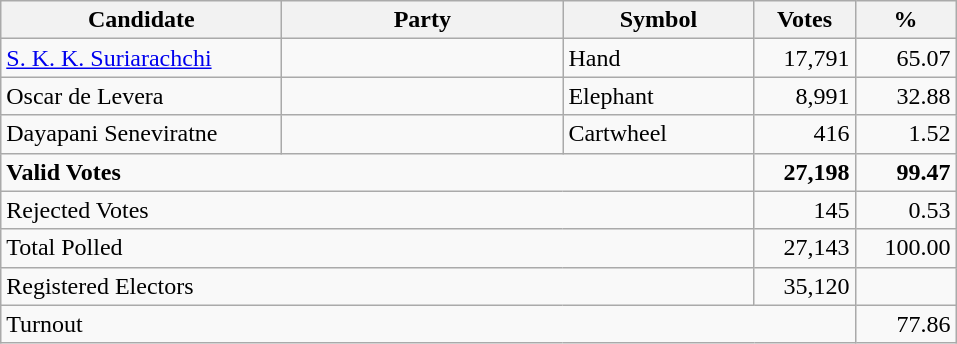<table class="wikitable" border="1" style="text-align:right;">
<tr>
<th align=left width="180">Candidate</th>
<th align=left width="180">Party</th>
<th align=left width="120">Symbol</th>
<th align=left width="60">Votes</th>
<th align=left width="60">%</th>
</tr>
<tr>
<td align=left><a href='#'>S. K. K. Suriarachchi</a></td>
<td align=left></td>
<td align=left>Hand</td>
<td>17,791</td>
<td>65.07</td>
</tr>
<tr>
<td align=left>Oscar de Levera</td>
<td align=left></td>
<td align=left>Elephant</td>
<td>8,991</td>
<td>32.88</td>
</tr>
<tr>
<td align=left>Dayapani Seneviratne</td>
<td align=left></td>
<td align=left>Cartwheel</td>
<td>416</td>
<td>1.52</td>
</tr>
<tr>
<td align=left colspan=3><strong>Valid Votes</strong></td>
<td><strong>27,198</strong></td>
<td><strong>99.47</strong></td>
</tr>
<tr>
<td align=left colspan=3>Rejected Votes</td>
<td>145</td>
<td>0.53</td>
</tr>
<tr>
<td align=left colspan=3>Total Polled</td>
<td>27,143</td>
<td>100.00</td>
</tr>
<tr>
<td align=left colspan=3>Registered Electors</td>
<td>35,120</td>
<td></td>
</tr>
<tr>
<td align=left colspan=4>Turnout</td>
<td>77.86</td>
</tr>
</table>
